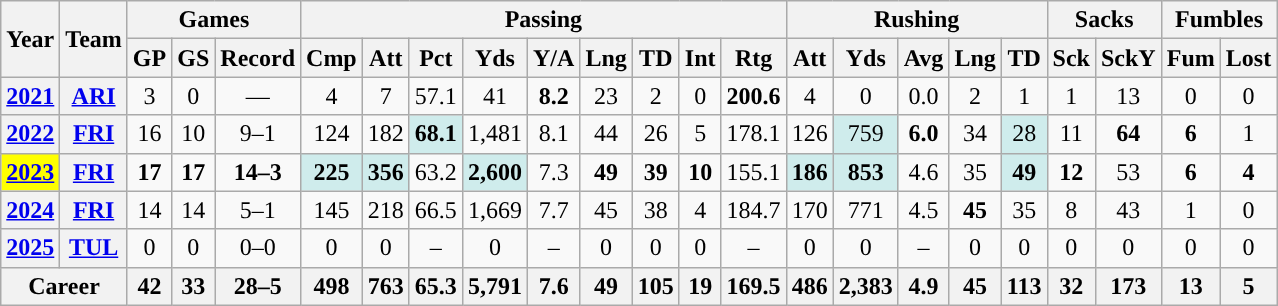<table class="wikitable" style="text-align:center;">
<tr>
<th rowspan="2">Year</th>
<th rowspan="2">Team</th>
<th colspan="3">Games</th>
<th colspan="9">Passing</th>
<th colspan="5">Rushing</th>
<th colspan="2">Sacks</th>
<th colspan="2">Fumbles</th>
</tr>
<tr>
<th>GP</th>
<th>GS</th>
<th>Record</th>
<th>Cmp</th>
<th>Att</th>
<th>Pct</th>
<th>Yds</th>
<th>Y/A</th>
<th>Lng</th>
<th>TD</th>
<th>Int</th>
<th>Rtg</th>
<th>Att</th>
<th>Yds</th>
<th>Avg</th>
<th>Lng</th>
<th>TD</th>
<th>Sck</th>
<th>SckY</th>
<th>Fum</th>
<th>Lost</th>
</tr>
<tr>
<th><a href='#'>2021</a></th>
<th><a href='#'>ARI</a></th>
<td>3</td>
<td>0</td>
<td>—</td>
<td>4</td>
<td>7</td>
<td>57.1</td>
<td>41</td>
<td><strong>8.2</strong></td>
<td>23</td>
<td>2</td>
<td>0</td>
<td><strong>200.6</strong></td>
<td>4</td>
<td>0</td>
<td>0.0</td>
<td>2</td>
<td>1</td>
<td>1</td>
<td>13</td>
<td>0</td>
<td>0</td>
</tr>
<tr>
<th><a href='#'>2022</a></th>
<th><a href='#'>FRI</a></th>
<td>16</td>
<td>10</td>
<td>9–1</td>
<td>124</td>
<td>182</td>
<td style="background:#cfecec;"><strong>68.1</strong></td>
<td>1,481</td>
<td>8.1</td>
<td>44</td>
<td>26</td>
<td>5</td>
<td>178.1</td>
<td>126</td>
<td style="background:#cfecec;">759</td>
<td><strong>6.0</strong></td>
<td>34</td>
<td style="background:#cfecec;">28</td>
<td>11</td>
<td><strong>64</strong></td>
<td><strong>6</strong></td>
<td>1</td>
</tr>
<tr>
<th style="background:#ff0;"><a href='#'>2023</a></th>
<th><a href='#'>FRI</a></th>
<td><strong>17</strong></td>
<td><strong>17</strong></td>
<td><strong>14–3</strong></td>
<td style="background:#cfecec;"><strong>225</strong></td>
<td style="background:#cfecec;"><strong>356</strong></td>
<td>63.2</td>
<td style="background:#cfecec;"><strong>2,600</strong></td>
<td>7.3</td>
<td><strong>49</strong></td>
<td><strong>39</strong></td>
<td><strong>10</strong></td>
<td>155.1</td>
<td style="background:#cfecec;"><strong>186</strong></td>
<td style="background:#cfecec;"><strong>853</strong></td>
<td>4.6</td>
<td>35</td>
<td style="background:#cfecec;"><strong>49</strong></td>
<td><strong>12</strong></td>
<td>53</td>
<td><strong>6</strong></td>
<td><strong>4</strong></td>
</tr>
<tr>
<th><a href='#'>2024</a></th>
<th><a href='#'>FRI</a></th>
<td>14</td>
<td>14</td>
<td>5–1</td>
<td>145</td>
<td>218</td>
<td>66.5</td>
<td>1,669</td>
<td>7.7</td>
<td>45</td>
<td>38</td>
<td>4</td>
<td>184.7</td>
<td>170</td>
<td>771</td>
<td>4.5</td>
<td><strong>45</strong></td>
<td>35</td>
<td>8</td>
<td>43</td>
<td>1</td>
<td>0 </td>
</tr>
<tr>
<th><a href='#'>2025</a></th>
<th><a href='#'>TUL</a></th>
<td>0</td>
<td>0</td>
<td>0–0</td>
<td>0</td>
<td>0</td>
<td>–</td>
<td>0</td>
<td>–</td>
<td>0</td>
<td>0</td>
<td>0</td>
<td>–</td>
<td>0</td>
<td>0</td>
<td>–</td>
<td>0</td>
<td>0</td>
<td>0</td>
<td>0</td>
<td>0</td>
<td>0</td>
</tr>
<tr>
<th colspan="2">Career</th>
<th>42</th>
<th>33</th>
<th>28–5</th>
<th>498</th>
<th>763</th>
<th>65.3</th>
<th>5,791</th>
<th>7.6</th>
<th>49</th>
<th>105</th>
<th>19</th>
<th>169.5</th>
<th>486</th>
<th>2,383</th>
<th>4.9</th>
<th>45</th>
<th>113</th>
<th>32</th>
<th>173</th>
<th>13</th>
<th>5</th>
</tr>
</table>
